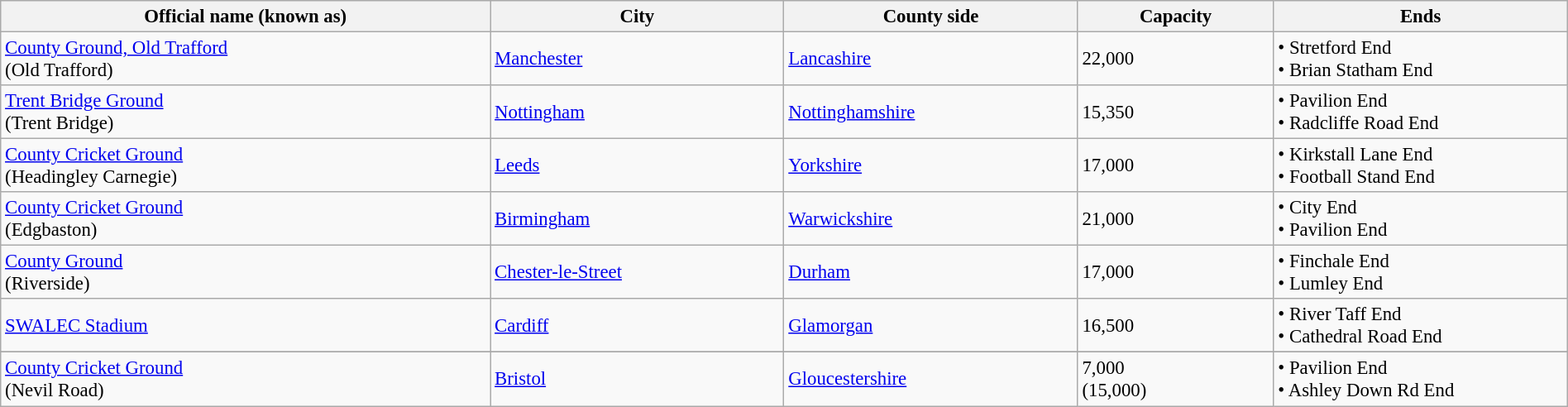<table class="wikitable" style="font-size:95%;" width="100%">
<tr>
<th width=25%>Official name (known as)</th>
<th width=15%>City</th>
<th width=15%>County side</th>
<th width=10%>Capacity</th>
<th width=15%>Ends</th>
</tr>
<tr>
<td><a href='#'>County Ground, Old Trafford</a><br>(Old Trafford)</td>
<td><a href='#'>Manchester</a></td>
<td><a href='#'>Lancashire</a></td>
<td>22,000</td>
<td>• Stretford End<br>• Brian Statham End</td>
</tr>
<tr>
<td><a href='#'>Trent Bridge Ground</a><br>(Trent Bridge)</td>
<td><a href='#'>Nottingham</a></td>
<td><a href='#'>Nottinghamshire</a></td>
<td>15,350</td>
<td>• Pavilion End<br>• Radcliffe Road End</td>
</tr>
<tr>
<td><a href='#'>County Cricket Ground</a><br>(Headingley Carnegie)</td>
<td><a href='#'>Leeds</a></td>
<td><a href='#'>Yorkshire</a></td>
<td>17,000</td>
<td>• Kirkstall Lane End<br>• Football Stand End</td>
</tr>
<tr>
<td><a href='#'>County Cricket Ground</a><br>(Edgbaston)</td>
<td><a href='#'>Birmingham</a></td>
<td><a href='#'>Warwickshire</a></td>
<td>21,000</td>
<td>• City End<br>• Pavilion End</td>
</tr>
<tr>
<td><a href='#'>County Ground</a><br>(Riverside)</td>
<td><a href='#'>Chester-le-Street</a></td>
<td><a href='#'>Durham</a></td>
<td>17,000</td>
<td>• Finchale End<br>• Lumley End</td>
</tr>
<tr>
<td><a href='#'>SWALEC Stadium</a></td>
<td><a href='#'>Cardiff</a></td>
<td><a href='#'>Glamorgan</a></td>
<td>16,500</td>
<td>• River Taff End<br>• Cathedral Road End</td>
</tr>
<tr>
</tr>
<tr>
<td><a href='#'>County Cricket Ground</a><br>(Nevil Road)</td>
<td><a href='#'>Bristol</a></td>
<td><a href='#'>Gloucestershire</a></td>
<td>7,000<br>(15,000)</td>
<td>• Pavilion End<br>• Ashley Down Rd End</td>
</tr>
</table>
